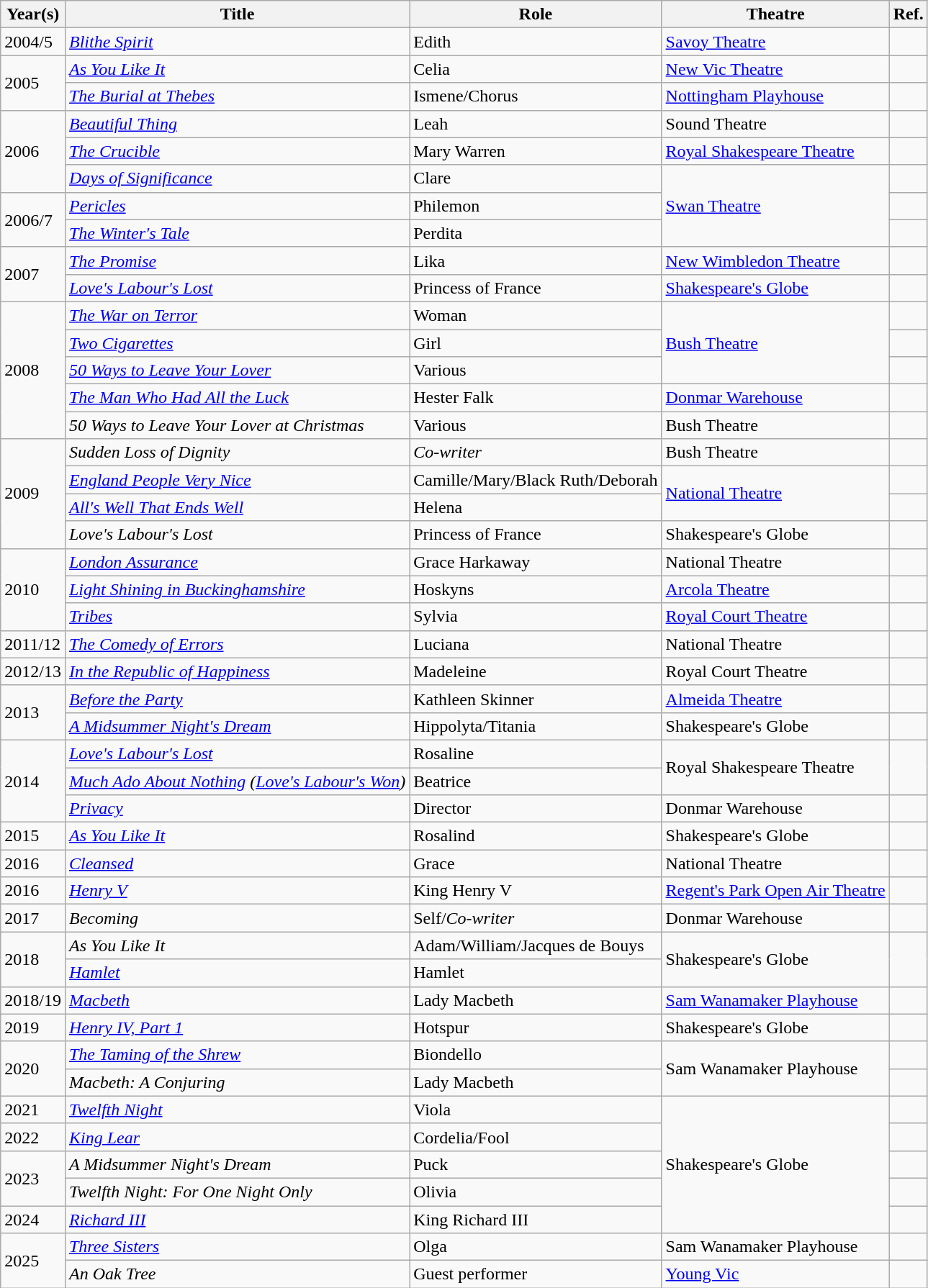<table class="wikitable">
<tr>
<th>Year(s)</th>
<th>Title</th>
<th>Role</th>
<th>Theatre</th>
<th>Ref.</th>
</tr>
<tr>
<td>2004/5</td>
<td><em><a href='#'>Blithe Spirit</a></em></td>
<td>Edith</td>
<td><a href='#'>Savoy Theatre</a></td>
<td></td>
</tr>
<tr>
<td rowspan="2">2005</td>
<td><em><a href='#'>As You Like It</a></em></td>
<td>Celia</td>
<td><a href='#'>New Vic Theatre</a></td>
<td></td>
</tr>
<tr>
<td><em><a href='#'>The Burial at Thebes</a></em></td>
<td>Ismene/Chorus</td>
<td><a href='#'>Nottingham Playhouse</a></td>
<td></td>
</tr>
<tr>
<td rowspan="3">2006</td>
<td><em><a href='#'>Beautiful Thing</a></em></td>
<td>Leah</td>
<td>Sound Theatre</td>
<td></td>
</tr>
<tr>
<td><em><a href='#'>The Crucible</a></em></td>
<td>Mary Warren</td>
<td><a href='#'>Royal Shakespeare Theatre</a></td>
<td></td>
</tr>
<tr>
<td><em><a href='#'>Days of Significance</a></em></td>
<td>Clare</td>
<td rowspan="3"><a href='#'>Swan Theatre</a></td>
<td></td>
</tr>
<tr>
<td rowspan="2">2006/7</td>
<td><em><a href='#'>Pericles</a></em></td>
<td>Philemon</td>
<td></td>
</tr>
<tr>
<td><em><a href='#'>The Winter's Tale</a></em></td>
<td>Perdita</td>
<td></td>
</tr>
<tr>
<td rowspan="2">2007</td>
<td><em><a href='#'>The Promise</a></em></td>
<td>Lika</td>
<td><a href='#'>New Wimbledon Theatre</a></td>
<td></td>
</tr>
<tr>
<td><em><a href='#'>Love's Labour's Lost</a></em></td>
<td>Princess of France</td>
<td><a href='#'>Shakespeare's Globe</a></td>
<td></td>
</tr>
<tr>
<td rowspan="5">2008</td>
<td><em><a href='#'>The War on Terror</a></em></td>
<td>Woman</td>
<td rowspan="3"><a href='#'>Bush Theatre</a></td>
<td></td>
</tr>
<tr>
<td><em><a href='#'>Two Cigarettes</a></em></td>
<td>Girl</td>
<td></td>
</tr>
<tr>
<td><em><a href='#'>50 Ways to Leave Your Lover</a></em></td>
<td>Various</td>
<td></td>
</tr>
<tr>
<td><em><a href='#'>The Man Who Had All the Luck</a></em></td>
<td>Hester Falk</td>
<td><a href='#'>Donmar Warehouse</a></td>
<td></td>
</tr>
<tr>
<td><em>50 Ways to Leave Your Lover at Christmas</em></td>
<td>Various</td>
<td>Bush Theatre</td>
<td></td>
</tr>
<tr>
<td rowspan="4">2009</td>
<td><em>Sudden Loss of Dignity</em></td>
<td><em>Co-writer</em></td>
<td>Bush Theatre</td>
<td></td>
</tr>
<tr>
<td><em><a href='#'>England People Very Nice</a></em></td>
<td>Camille/Mary/Black Ruth/Deborah</td>
<td rowspan="2"><a href='#'>National Theatre</a></td>
<td></td>
</tr>
<tr>
<td><em><a href='#'>All's Well That Ends Well</a></em></td>
<td>Helena</td>
<td></td>
</tr>
<tr>
<td><em>Love's Labour's Lost</em></td>
<td>Princess of France</td>
<td>Shakespeare's Globe</td>
<td></td>
</tr>
<tr>
<td rowspan="3">2010</td>
<td><em><a href='#'>London Assurance</a></em></td>
<td>Grace Harkaway</td>
<td>National Theatre</td>
<td></td>
</tr>
<tr>
<td><em><a href='#'>Light Shining in Buckinghamshire</a></em></td>
<td>Hoskyns</td>
<td><a href='#'>Arcola Theatre</a></td>
<td></td>
</tr>
<tr>
<td><em><a href='#'>Tribes</a></em></td>
<td>Sylvia</td>
<td><a href='#'>Royal Court Theatre</a></td>
<td></td>
</tr>
<tr>
<td>2011/12</td>
<td><em><a href='#'>The Comedy of Errors</a></em></td>
<td>Luciana</td>
<td>National Theatre</td>
<td></td>
</tr>
<tr>
<td>2012/13</td>
<td><em><a href='#'>In the Republic of Happiness</a></em></td>
<td>Madeleine</td>
<td>Royal Court Theatre</td>
<td></td>
</tr>
<tr>
<td rowspan="2">2013</td>
<td><em><a href='#'>Before the Party</a></em></td>
<td>Kathleen Skinner</td>
<td><a href='#'>Almeida Theatre</a></td>
<td></td>
</tr>
<tr>
<td><em><a href='#'>A Midsummer Night's Dream</a></em></td>
<td>Hippolyta/Titania</td>
<td>Shakespeare's Globe</td>
<td></td>
</tr>
<tr>
<td rowspan="3">2014</td>
<td><em><a href='#'>Love's Labour's Lost</a></em></td>
<td>Rosaline</td>
<td rowspan="2">Royal Shakespeare Theatre</td>
<td rowspan="2"></td>
</tr>
<tr>
<td><em><a href='#'>Much Ado About Nothing</a> (<a href='#'>Love's Labour's Won</a>)</em></td>
<td>Beatrice</td>
</tr>
<tr>
<td><em><a href='#'>Privacy</a></em></td>
<td>Director</td>
<td>Donmar Warehouse</td>
<td></td>
</tr>
<tr>
<td>2015</td>
<td><em><a href='#'>As You Like It</a></em></td>
<td>Rosalind</td>
<td>Shakespeare's Globe</td>
<td></td>
</tr>
<tr>
<td>2016</td>
<td><em><a href='#'>Cleansed</a></em></td>
<td>Grace</td>
<td>National Theatre</td>
<td></td>
</tr>
<tr>
<td>2016</td>
<td><em><a href='#'>Henry V</a></em></td>
<td>King Henry V</td>
<td><a href='#'>Regent's Park Open Air Theatre</a></td>
<td></td>
</tr>
<tr>
<td>2017</td>
<td><em>Becoming</em></td>
<td>Self/<em>Co-writer</em></td>
<td>Donmar Warehouse</td>
<td></td>
</tr>
<tr>
<td rowspan="2">2018</td>
<td><em>As You Like It</em></td>
<td>Adam/William/Jacques de Bouys</td>
<td rowspan="2">Shakespeare's Globe</td>
<td rowspan="2"></td>
</tr>
<tr>
<td><em><a href='#'>Hamlet</a></em></td>
<td>Hamlet</td>
</tr>
<tr>
<td>2018/19</td>
<td><em><a href='#'>Macbeth</a></em></td>
<td>Lady Macbeth</td>
<td><a href='#'>Sam Wanamaker Playhouse</a></td>
<td></td>
</tr>
<tr>
<td>2019</td>
<td><em><a href='#'>Henry IV, Part 1</a></em></td>
<td>Hotspur</td>
<td>Shakespeare's Globe</td>
<td></td>
</tr>
<tr>
<td rowspan="2">2020</td>
<td><em><a href='#'>The Taming of the Shrew</a></em></td>
<td>Biondello</td>
<td rowspan="2">Sam Wanamaker Playhouse</td>
<td></td>
</tr>
<tr>
<td><em>Macbeth: A Conjuring</em></td>
<td>Lady Macbeth</td>
<td></td>
</tr>
<tr>
<td>2021</td>
<td><em><a href='#'>Twelfth Night</a></em></td>
<td>Viola</td>
<td rowspan="5">Shakespeare's Globe</td>
<td></td>
</tr>
<tr>
<td>2022</td>
<td><em><a href='#'>King Lear</a></em></td>
<td>Cordelia/Fool</td>
<td></td>
</tr>
<tr>
<td rowspan="2">2023</td>
<td><em>A Midsummer Night's Dream</em></td>
<td>Puck</td>
<td></td>
</tr>
<tr>
<td><em>Twelfth Night: For One Night Only</em></td>
<td>Olivia</td>
<td></td>
</tr>
<tr>
<td>2024</td>
<td><em><a href='#'>Richard III</a></em></td>
<td>King Richard III</td>
<td></td>
</tr>
<tr>
<td rowspan="2">2025</td>
<td><em><a href='#'>Three Sisters</a></em></td>
<td>Olga</td>
<td>Sam Wanamaker Playhouse</td>
<td></td>
</tr>
<tr>
<td><em>An Oak Tree</em></td>
<td>Guest performer</td>
<td><a href='#'>Young Vic</a></td>
<td></td>
</tr>
</table>
